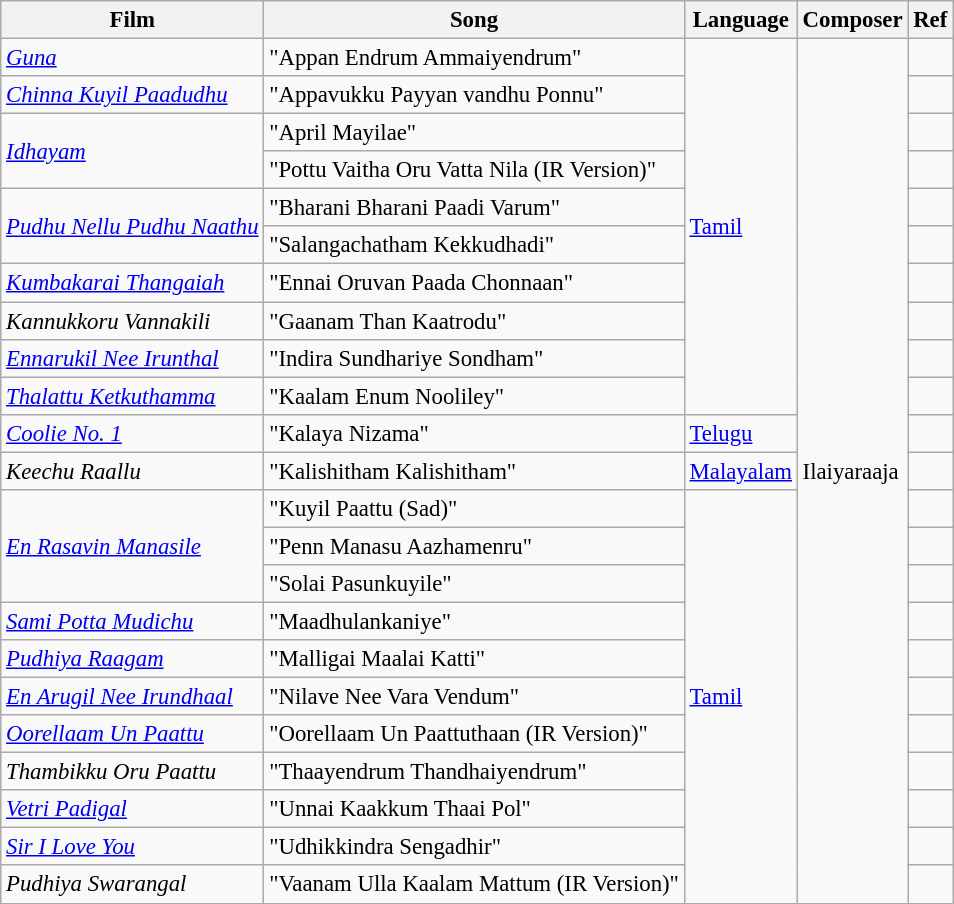<table class="wikitable sortable" style="font-size:95%;">
<tr>
<th>Film</th>
<th>Song</th>
<th>Language</th>
<th>Composer</th>
<th>Ref</th>
</tr>
<tr>
<td><em><a href='#'>Guna</a></em></td>
<td>"Appan Endrum Ammaiyendrum"</td>
<td rowspan="10"><a href='#'>Tamil</a></td>
<td rowspan="23">Ilaiyaraaja</td>
<td></td>
</tr>
<tr>
<td><em><a href='#'>Chinna Kuyil Paadudhu</a></em></td>
<td>"Appavukku Payyan vandhu Ponnu"</td>
<td></td>
</tr>
<tr>
<td rowspan="2"><em><a href='#'>Idhayam</a></em></td>
<td>"April Mayilae"</td>
<td></td>
</tr>
<tr>
<td>"Pottu Vaitha Oru Vatta Nila (IR Version)"</td>
<td></td>
</tr>
<tr>
<td rowspan="2"><em><a href='#'>Pudhu Nellu Pudhu Naathu</a></em></td>
<td>"Bharani Bharani Paadi Varum"</td>
<td></td>
</tr>
<tr>
<td>"Salangachatham Kekkudhadi"</td>
<td></td>
</tr>
<tr>
<td><em><a href='#'>Kumbakarai Thangaiah</a></em></td>
<td>"Ennai Oruvan Paada Chonnaan"</td>
<td></td>
</tr>
<tr>
<td><em>Kannukkoru Vannakili</em></td>
<td>"Gaanam Than Kaatrodu"</td>
<td></td>
</tr>
<tr>
<td><em><a href='#'>Ennarukil Nee Irunthal</a></em></td>
<td>"Indira Sundhariye Sondham"</td>
<td></td>
</tr>
<tr>
<td><em><a href='#'>Thalattu Ketkuthamma</a></em></td>
<td>"Kaalam Enum Nooliley"</td>
<td></td>
</tr>
<tr>
<td><em><a href='#'>Coolie No. 1</a></em></td>
<td>"Kalaya Nizama"</td>
<td><a href='#'>Telugu</a></td>
<td></td>
</tr>
<tr>
<td><em>Keechu Raallu</em></td>
<td>"Kalishitham Kalishitham"</td>
<td><a href='#'>Malayalam</a></td>
<td></td>
</tr>
<tr>
<td rowspan="3"><em><a href='#'>En Rasavin Manasile</a></em></td>
<td>"Kuyil Paattu (Sad)"</td>
<td rowspan="11"><a href='#'>Tamil</a></td>
<td></td>
</tr>
<tr>
<td>"Penn Manasu Aazhamenru"</td>
<td></td>
</tr>
<tr>
<td>"Solai Pasunkuyile"</td>
<td></td>
</tr>
<tr>
<td><em><a href='#'>Sami Potta Mudichu</a></em></td>
<td>"Maadhulankaniye"</td>
<td></td>
</tr>
<tr>
<td><em><a href='#'>Pudhiya Raagam</a></em></td>
<td>"Malligai Maalai Katti"</td>
<td></td>
</tr>
<tr>
<td><em><a href='#'>En Arugil Nee Irundhaal</a></em></td>
<td>"Nilave Nee Vara Vendum"</td>
<td></td>
</tr>
<tr>
<td><em><a href='#'>Oorellaam Un Paattu</a></em></td>
<td>"Oorellaam Un Paattuthaan (IR Version)"</td>
<td></td>
</tr>
<tr>
<td><em>Thambikku Oru Paattu</em></td>
<td>"Thaayendrum Thandhaiyendrum"</td>
<td></td>
</tr>
<tr>
<td><em><a href='#'>Vetri Padigal</a></em></td>
<td>"Unnai Kaakkum Thaai Pol"</td>
<td></td>
</tr>
<tr>
<td><em><a href='#'>Sir I Love You</a></em></td>
<td>"Udhikkindra Sengadhir"</td>
<td></td>
</tr>
<tr>
<td><em>Pudhiya Swarangal</em></td>
<td>"Vaanam Ulla Kaalam Mattum (IR Version)"</td>
<td></td>
</tr>
</table>
